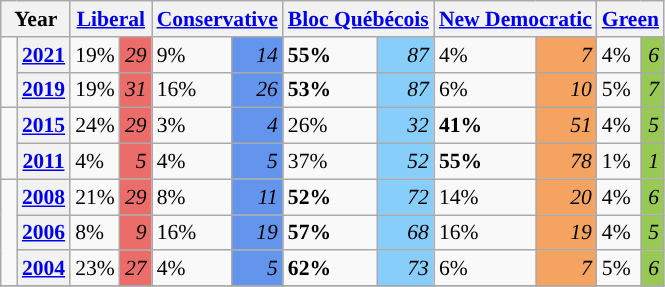<table class="wikitable" style="width:400; font-size:90%; margin-left:1em;">
<tr>
<th colspan="2" scope="col">Year</th>
<th colspan="2" scope="col"><a href='#'>Liberal</a></th>
<th colspan="2" scope="col"><a href='#'>Conservative</a></th>
<th colspan="2" scope="col"><a href='#'>Bloc Québécois</a></th>
<th colspan="2" scope="col"><a href='#'>New Democratic</a></th>
<th colspan="2" scope="col"><a href='#'>Green</a></th>
</tr>
<tr>
<td rowspan="2" style="width: 0.25em; background-color: "></td>
<th><a href='#'>2021</a></th>
<td>19%</td>
<td style="text-align:right; background:#EA6D6A;"><em>29</em></td>
<td>9%</td>
<td style="text-align:right; background:#6495ED;"><em>14</em></td>
<td><strong>55%</strong></td>
<td style="text-align:right; background:#87CEFA;"><em>87</em></td>
<td>4%</td>
<td style="text-align:right; background:#F4A460;"><em>7</em></td>
<td>4%</td>
<td style="text-align:right; background:#99C955;"><em>6</em></td>
</tr>
<tr>
<th><a href='#'>2019</a></th>
<td>19%</td>
<td style="text-align:right; background:#EA6D6A;"><em>31</em></td>
<td>16%</td>
<td style="text-align:right; background:#6495ED;"><em>26</em></td>
<td><strong>53%</strong></td>
<td style="text-align:right; background:#87CEFA;"><em>87</em></td>
<td>6%</td>
<td style="text-align:right; background:#F4A460;"><em>10</em></td>
<td>5%</td>
<td style="text-align:right; background:#99C955;"><em>7</em></td>
</tr>
<tr>
<td rowspan="2" style="width: 0.25em; background-color: "></td>
<th><a href='#'>2015</a></th>
<td>24%</td>
<td style="text-align:right; background:#EA6D6A;"><em>29</em></td>
<td>3%</td>
<td style="text-align:right; background:#6495ED;"><em>4</em></td>
<td>26%</td>
<td style="text-align:right; background:#87CEFA;"><em>32</em></td>
<td><strong>41%</strong></td>
<td style="text-align:right; background:#F4A460;"><em>51</em></td>
<td>4%</td>
<td style="text-align:right; background:#99C955;"><em>5</em></td>
</tr>
<tr>
<th><a href='#'>2011</a></th>
<td>4%</td>
<td style="text-align:right; background:#EA6D6A;"><em>5</em></td>
<td>4%</td>
<td style="text-align:right; background:#6495ED;"><em>5</em></td>
<td>37%</td>
<td style="text-align:right; background:#87CEFA;"><em>52</em></td>
<td><strong>55%</strong></td>
<td style="text-align:right; background:#F4A460;"><em>78</em></td>
<td>1%</td>
<td style="text-align:right; background:#99C955;"><em>1</em></td>
</tr>
<tr>
<td rowspan="3" style="width: 0.25em; background-color: "></td>
<th><a href='#'>2008</a></th>
<td>21%</td>
<td style="text-align:right; background:#EA6D6A;"><em>29</em></td>
<td>8%</td>
<td style="text-align:right; background:#6495ED;"><em>11</em></td>
<td><strong>52%</strong></td>
<td style="text-align:right; background:#87CEFA;"><em>72</em></td>
<td>14%</td>
<td style="text-align:right; background:#F4A460;"><em>20</em></td>
<td>4%</td>
<td style="text-align:right; background:#99C955;"><em>6</em></td>
</tr>
<tr>
<th><a href='#'>2006</a></th>
<td>8%</td>
<td style="text-align:right; background:#EA6D6A;"><em>9</em></td>
<td>16%</td>
<td style="text-align:right; background:#6495ED;"><em>19</em></td>
<td><strong>57%</strong></td>
<td style="text-align:right; background:#87CEFA;"><em>68</em></td>
<td>16%</td>
<td style="text-align:right; background:#F4A460;"><em>19</em></td>
<td>4%</td>
<td style="text-align:right; background:#99C955;"><em>5</em></td>
</tr>
<tr>
<th><a href='#'>2004</a></th>
<td>23%</td>
<td style="text-align:right; background:#EA6D6A;"><em>27</em></td>
<td>4%</td>
<td style="text-align:right; background:#6495ED;"><em>5</em></td>
<td><strong>62%</strong></td>
<td style="text-align:right; background:#87CEFA;"><em>73</em></td>
<td>6%</td>
<td style="text-align:right; background:#F4A460;"><em>7</em></td>
<td>5%</td>
<td style="text-align:right; background:#99C955;"><em>6</em></td>
</tr>
<tr>
</tr>
</table>
